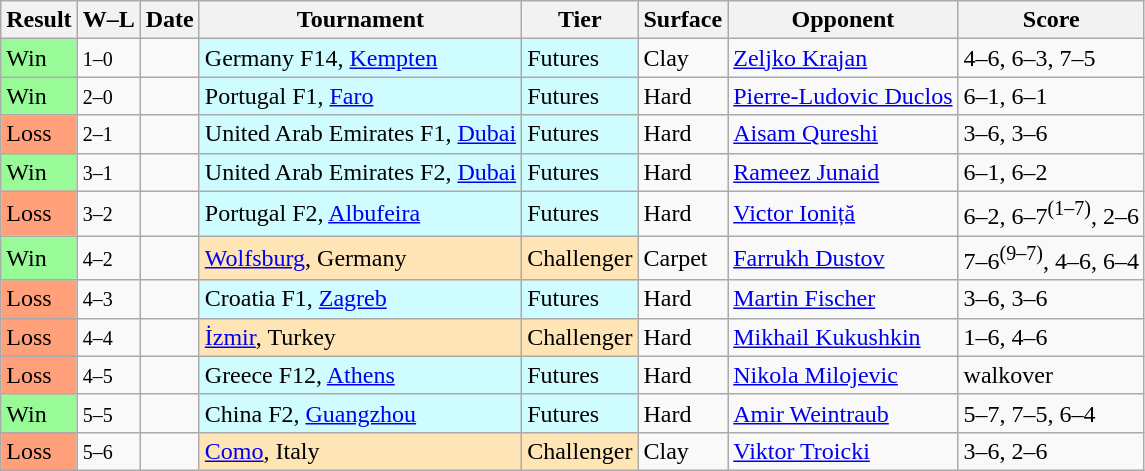<table class="sortable wikitable">
<tr>
<th>Result</th>
<th class=unsortable>W–L</th>
<th>Date</th>
<th>Tournament</th>
<th>Tier</th>
<th>Surface</th>
<th>Opponent</th>
<th class=unsortable>Score</th>
</tr>
<tr>
<td style="background:#98fb98;">Win</td>
<td><small>1–0</small></td>
<td></td>
<td style=background:#cffcff>Germany F14, <a href='#'>Kempten</a></td>
<td style=background:#cffcff>Futures</td>
<td>Clay</td>
<td> <a href='#'>Zeljko Krajan</a></td>
<td>4–6, 6–3, 7–5</td>
</tr>
<tr>
<td style="background:#98fb98;">Win</td>
<td><small>2–0</small></td>
<td></td>
<td style=background:#cffcff>Portugal F1, <a href='#'>Faro</a></td>
<td style=background:#cffcff>Futures</td>
<td>Hard</td>
<td> <a href='#'>Pierre-Ludovic Duclos</a></td>
<td>6–1, 6–1</td>
</tr>
<tr>
<td bgcolor=FFA07A>Loss</td>
<td><small>2–1</small></td>
<td></td>
<td style=background:#cffcff>United Arab Emirates F1, <a href='#'>Dubai</a></td>
<td style=background:#cffcff>Futures</td>
<td>Hard</td>
<td> <a href='#'>Aisam Qureshi</a></td>
<td>3–6, 3–6</td>
</tr>
<tr>
<td style="background:#98fb98;">Win</td>
<td><small>3–1</small></td>
<td></td>
<td style=background:#cffcff>United Arab Emirates F2, <a href='#'>Dubai</a></td>
<td style=background:#cffcff>Futures</td>
<td>Hard</td>
<td> <a href='#'>Rameez Junaid</a></td>
<td>6–1, 6–2</td>
</tr>
<tr>
<td bgcolor=FFA07A>Loss</td>
<td><small>3–2</small></td>
<td></td>
<td style=background:#cffcff>Portugal F2, <a href='#'>Albufeira</a></td>
<td style=background:#cffcff>Futures</td>
<td>Hard</td>
<td> <a href='#'>Victor Ioniță</a></td>
<td>6–2, 6–7<sup>(1–7)</sup>, 2–6</td>
</tr>
<tr>
<td style="background:#98fb98;">Win</td>
<td><small>4–2</small></td>
<td></td>
<td style=background:moccasin><a href='#'>Wolfsburg</a>, Germany</td>
<td style=background:moccasin>Challenger</td>
<td>Carpet</td>
<td> <a href='#'>Farrukh Dustov</a></td>
<td>7–6<sup>(9–7)</sup>, 4–6, 6–4</td>
</tr>
<tr>
<td bgcolor=FFA07A>Loss</td>
<td><small>4–3</small></td>
<td></td>
<td style=background:#cffcff>Croatia F1, <a href='#'>Zagreb</a></td>
<td style=background:#cffcff>Futures</td>
<td>Hard</td>
<td> <a href='#'>Martin Fischer</a></td>
<td>3–6, 3–6</td>
</tr>
<tr>
<td bgcolor=FFA07A>Loss</td>
<td><small>4–4</small></td>
<td></td>
<td style=background:moccasin><a href='#'>İzmir</a>, Turkey</td>
<td style=background:moccasin>Challenger</td>
<td>Hard</td>
<td> <a href='#'>Mikhail Kukushkin</a></td>
<td>1–6, 4–6</td>
</tr>
<tr>
<td bgcolor=FFA07A>Loss</td>
<td><small>4–5</small></td>
<td></td>
<td style=background:#cffcff>Greece F12, <a href='#'>Athens</a></td>
<td style=background:#cffcff>Futures</td>
<td>Hard</td>
<td> <a href='#'>Nikola Milojevic</a></td>
<td>walkover</td>
</tr>
<tr>
<td style="background:#98fb98;">Win</td>
<td><small>5–5</small></td>
<td></td>
<td style=background:#cffcff>China F2, <a href='#'>Guangzhou</a></td>
<td style=background:#cffcff>Futures</td>
<td>Hard</td>
<td> <a href='#'>Amir Weintraub</a></td>
<td>5–7, 7–5, 6–4</td>
</tr>
<tr>
<td bgcolor=FFA07A>Loss</td>
<td><small>5–6</small></td>
<td></td>
<td style=background:moccasin><a href='#'>Como</a>, Italy</td>
<td style=background:moccasin>Challenger</td>
<td>Clay</td>
<td> <a href='#'>Viktor Troicki</a></td>
<td>3–6, 2–6</td>
</tr>
</table>
